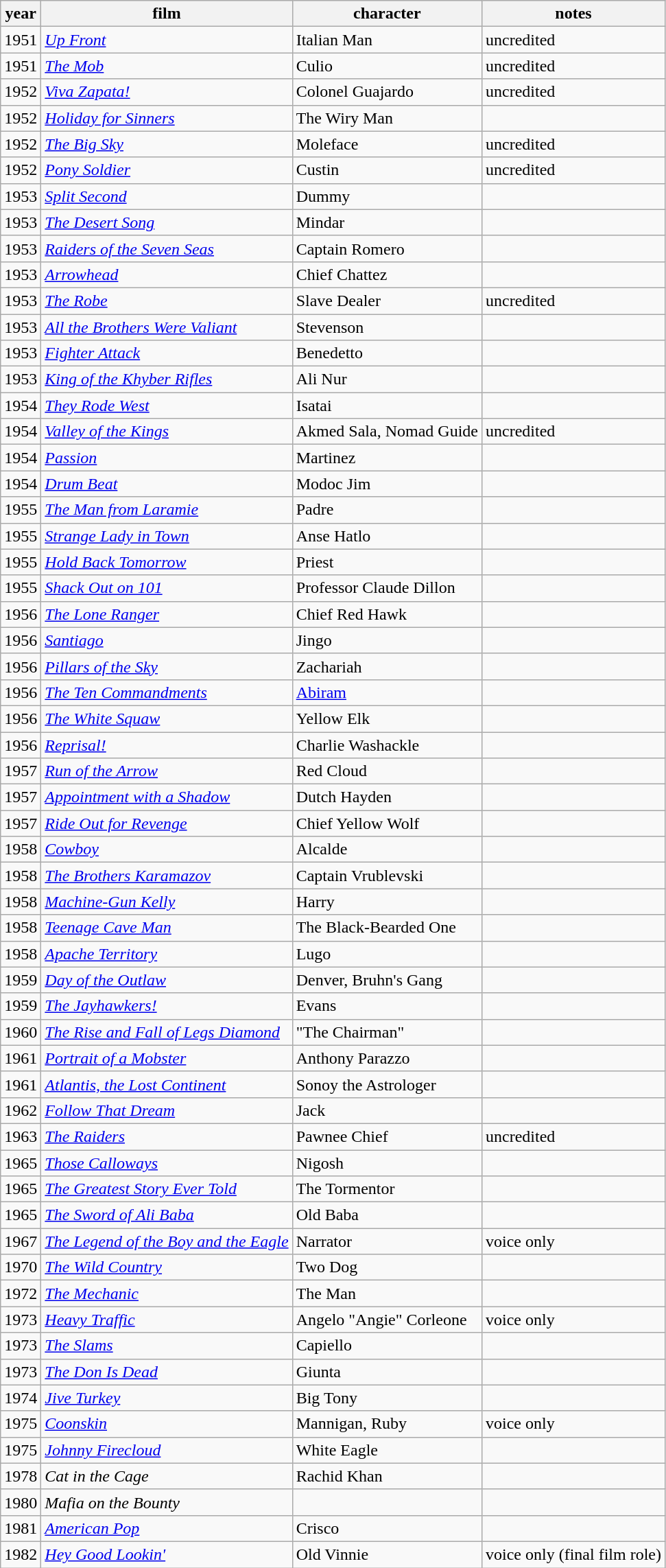<table class="wikitable">
<tr>
<th>year</th>
<th>film</th>
<th>character</th>
<th>notes</th>
</tr>
<tr>
<td>1951</td>
<td><em><a href='#'>Up Front</a></em></td>
<td>Italian Man</td>
<td>uncredited</td>
</tr>
<tr>
<td>1951</td>
<td><em><a href='#'>The Mob</a></em></td>
<td>Culio</td>
<td>uncredited</td>
</tr>
<tr>
<td>1952</td>
<td><em><a href='#'>Viva Zapata!</a></em></td>
<td>Colonel Guajardo</td>
<td>uncredited</td>
</tr>
<tr>
<td>1952</td>
<td><em><a href='#'>Holiday for Sinners</a></em></td>
<td>The Wiry Man</td>
<td></td>
</tr>
<tr>
<td>1952</td>
<td><em><a href='#'>The Big Sky</a></em></td>
<td>Moleface</td>
<td>uncredited</td>
</tr>
<tr>
<td>1952</td>
<td><em><a href='#'>Pony Soldier</a></em></td>
<td>Custin</td>
<td>uncredited</td>
</tr>
<tr>
<td>1953</td>
<td><em><a href='#'>Split Second</a></em></td>
<td>Dummy</td>
<td></td>
</tr>
<tr>
<td>1953</td>
<td><em><a href='#'>The Desert Song</a></em></td>
<td>Mindar</td>
<td></td>
</tr>
<tr>
<td>1953</td>
<td><em><a href='#'>Raiders of the Seven Seas</a></em></td>
<td>Captain Romero</td>
<td></td>
</tr>
<tr>
<td>1953</td>
<td><em><a href='#'>Arrowhead</a></em></td>
<td>Chief Chattez</td>
<td></td>
</tr>
<tr>
<td>1953</td>
<td><em><a href='#'>The Robe</a></em></td>
<td>Slave Dealer</td>
<td>uncredited</td>
</tr>
<tr>
<td>1953</td>
<td><em><a href='#'>All the Brothers Were Valiant</a></em></td>
<td>Stevenson</td>
<td></td>
</tr>
<tr>
<td>1953</td>
<td><em><a href='#'>Fighter Attack</a></em></td>
<td>Benedetto</td>
<td></td>
</tr>
<tr>
<td>1953</td>
<td><em><a href='#'>King of the Khyber Rifles</a></em></td>
<td>Ali Nur</td>
<td></td>
</tr>
<tr>
<td>1954</td>
<td><em><a href='#'>They Rode West</a></em></td>
<td>Isatai</td>
<td></td>
</tr>
<tr>
<td>1954</td>
<td><em><a href='#'>Valley of the Kings</a></em></td>
<td>Akmed Sala, Nomad Guide</td>
<td>uncredited</td>
</tr>
<tr>
<td>1954</td>
<td><em><a href='#'>Passion</a></em></td>
<td>Martinez</td>
<td></td>
</tr>
<tr>
<td>1954</td>
<td><em><a href='#'>Drum Beat</a></em></td>
<td>Modoc Jim</td>
<td></td>
</tr>
<tr>
<td>1955</td>
<td><em><a href='#'>The Man from Laramie</a></em></td>
<td>Padre</td>
<td></td>
</tr>
<tr>
<td>1955</td>
<td><em><a href='#'>Strange Lady in Town</a></em></td>
<td>Anse Hatlo</td>
<td></td>
</tr>
<tr>
<td>1955</td>
<td><em><a href='#'>Hold Back Tomorrow</a></em></td>
<td>Priest</td>
<td></td>
</tr>
<tr>
<td>1955</td>
<td><em><a href='#'>Shack Out on 101</a></em></td>
<td>Professor Claude Dillon</td>
<td></td>
</tr>
<tr>
<td>1956</td>
<td><em><a href='#'>The Lone Ranger</a></em></td>
<td>Chief Red Hawk</td>
<td></td>
</tr>
<tr>
<td>1956</td>
<td><em><a href='#'>Santiago</a></em></td>
<td>Jingo</td>
<td></td>
</tr>
<tr>
<td>1956</td>
<td><em><a href='#'>Pillars of the Sky</a></em></td>
<td>Zachariah</td>
<td></td>
</tr>
<tr>
<td>1956</td>
<td><em><a href='#'>The Ten Commandments</a></em></td>
<td><a href='#'>Abiram</a></td>
<td></td>
</tr>
<tr>
<td>1956</td>
<td><em><a href='#'>The White Squaw</a></em></td>
<td>Yellow Elk</td>
<td></td>
</tr>
<tr>
<td>1956</td>
<td><em><a href='#'>Reprisal!</a></em></td>
<td>Charlie Washackle</td>
<td></td>
</tr>
<tr>
<td>1957</td>
<td><em><a href='#'>Run of the Arrow</a></em></td>
<td>Red Cloud</td>
<td></td>
</tr>
<tr>
<td>1957</td>
<td><em><a href='#'>Appointment with a Shadow</a></em></td>
<td>Dutch Hayden</td>
<td></td>
</tr>
<tr>
<td>1957</td>
<td><em><a href='#'>Ride Out for Revenge</a></em></td>
<td>Chief Yellow Wolf</td>
<td></td>
</tr>
<tr>
<td>1958</td>
<td><em><a href='#'>Cowboy</a></em></td>
<td>Alcalde</td>
<td></td>
</tr>
<tr>
<td>1958</td>
<td><em><a href='#'>The Brothers Karamazov</a></em></td>
<td>Captain Vrublevski</td>
<td></td>
</tr>
<tr>
<td>1958</td>
<td><em><a href='#'>Machine-Gun Kelly</a></em></td>
<td>Harry</td>
<td></td>
</tr>
<tr>
<td>1958</td>
<td><em><a href='#'>Teenage Cave Man</a></em></td>
<td>The Black-Bearded One</td>
<td></td>
</tr>
<tr>
<td>1958</td>
<td><em><a href='#'>Apache Territory</a></em></td>
<td>Lugo</td>
<td></td>
</tr>
<tr>
<td>1959</td>
<td><em><a href='#'>Day of the Outlaw</a></em></td>
<td>Denver, Bruhn's Gang</td>
<td></td>
</tr>
<tr>
<td>1959</td>
<td><em><a href='#'>The Jayhawkers!</a></em></td>
<td>Evans</td>
<td></td>
</tr>
<tr>
<td>1960</td>
<td><em><a href='#'>The Rise and Fall of Legs Diamond</a></em></td>
<td>"The Chairman"</td>
<td></td>
</tr>
<tr>
<td>1961</td>
<td><em><a href='#'>Portrait of a Mobster</a></em></td>
<td>Anthony Parazzo</td>
<td></td>
</tr>
<tr>
<td>1961</td>
<td><em><a href='#'>Atlantis, the Lost Continent</a></em></td>
<td>Sonoy the Astrologer</td>
<td></td>
</tr>
<tr>
<td>1962</td>
<td><em><a href='#'>Follow That Dream</a></em></td>
<td>Jack</td>
<td></td>
</tr>
<tr>
<td>1963</td>
<td><em><a href='#'>The Raiders</a></em></td>
<td>Pawnee Chief</td>
<td>uncredited</td>
</tr>
<tr>
<td>1965</td>
<td><em><a href='#'>Those Calloways</a></em></td>
<td>Nigosh</td>
<td></td>
</tr>
<tr>
<td>1965</td>
<td><em><a href='#'>The Greatest Story Ever Told</a></em></td>
<td>The Tormentor</td>
<td></td>
</tr>
<tr>
<td>1965</td>
<td><em><a href='#'>The Sword of Ali Baba</a></em></td>
<td>Old Baba</td>
<td></td>
</tr>
<tr>
<td>1967</td>
<td><em><a href='#'>The Legend of the Boy and the Eagle</a></em></td>
<td>Narrator</td>
<td>voice only</td>
</tr>
<tr>
<td>1970</td>
<td><em><a href='#'>The Wild Country</a></em></td>
<td>Two Dog</td>
<td></td>
</tr>
<tr>
<td>1972</td>
<td><em><a href='#'>The Mechanic</a></em></td>
<td>The Man</td>
<td></td>
</tr>
<tr>
<td>1973</td>
<td><em><a href='#'>Heavy Traffic</a></em></td>
<td>Angelo "Angie" Corleone</td>
<td>voice only</td>
</tr>
<tr>
<td>1973</td>
<td><em><a href='#'>The Slams</a></em></td>
<td>Capiello</td>
<td></td>
</tr>
<tr>
<td>1973</td>
<td><em><a href='#'>The Don Is Dead</a></em></td>
<td>Giunta</td>
<td></td>
</tr>
<tr>
<td>1974</td>
<td><em><a href='#'>Jive Turkey</a></em></td>
<td>Big Tony</td>
<td></td>
</tr>
<tr>
<td>1975</td>
<td><em><a href='#'>Coonskin</a></em></td>
<td>Mannigan, Ruby</td>
<td>voice only</td>
</tr>
<tr>
<td>1975</td>
<td><em><a href='#'>Johnny Firecloud</a></em></td>
<td>White Eagle</td>
<td></td>
</tr>
<tr>
<td>1978</td>
<td><em>Cat in the Cage</em></td>
<td>Rachid Khan</td>
<td></td>
</tr>
<tr>
<td>1980</td>
<td><em>Mafia on the Bounty</em></td>
<td></td>
<td></td>
</tr>
<tr>
<td>1981</td>
<td><em><a href='#'>American Pop</a></em></td>
<td>Crisco</td>
<td></td>
</tr>
<tr>
<td>1982</td>
<td><em><a href='#'>Hey Good Lookin'</a></em></td>
<td>Old Vinnie</td>
<td>voice only (final film role)</td>
</tr>
</table>
